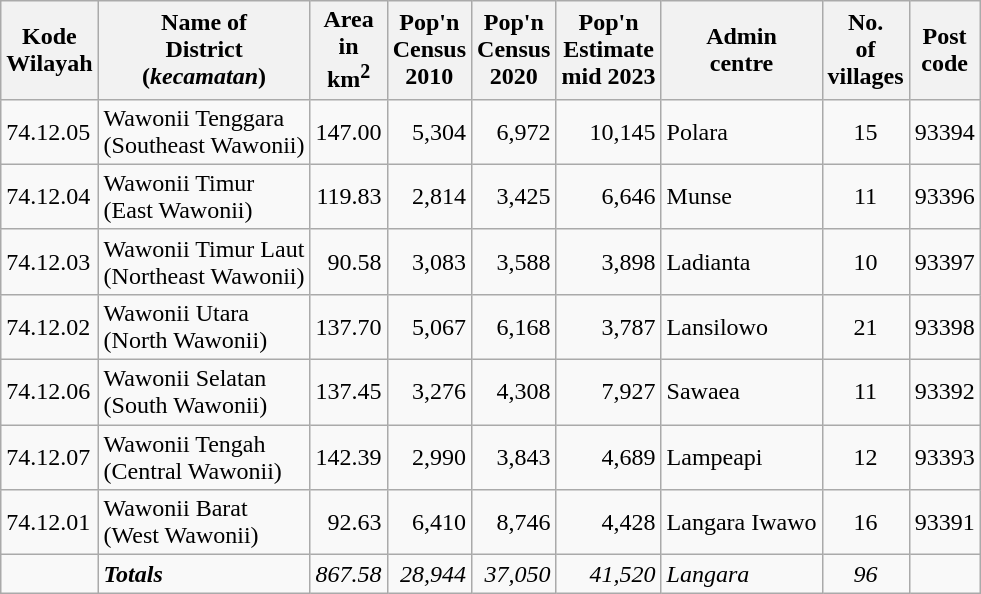<table class="sortable wikitable">
<tr>
<th>Kode <br>Wilayah</th>
<th>Name of<br>District<br>(<em>kecamatan</em>)</th>
<th>Area<br>in <br>km<sup>2</sup></th>
<th>Pop'n<br>Census<br>2010</th>
<th>Pop'n<br>Census<br>2020</th>
<th>Pop'n<br>Estimate<br>mid 2023</th>
<th>Admin<br>centre</th>
<th>No.<br>of<br>villages</th>
<th>Post<br>code</th>
</tr>
<tr>
<td>74.12.05</td>
<td>Wawonii Tenggara <br> (Southeast Wawonii)</td>
<td align="right">147.00</td>
<td align="right">5,304</td>
<td align="right">6,972</td>
<td align="right">10,145</td>
<td>Polara</td>
<td align="center">15</td>
<td>93394</td>
</tr>
<tr>
<td>74.12.04</td>
<td>Wawonii Timur <br> (East Wawonii)</td>
<td align="right">119.83</td>
<td align="right">2,814</td>
<td align="right">3,425</td>
<td align="right">6,646</td>
<td>Munse</td>
<td align="center">11</td>
<td>93396</td>
</tr>
<tr>
<td>74.12.03</td>
<td>Wawonii Timur Laut <br> (Northeast Wawonii)</td>
<td align="right">90.58</td>
<td align="right">3,083</td>
<td align="right">3,588</td>
<td align="right">3,898</td>
<td>Ladianta</td>
<td align="center">10</td>
<td>93397</td>
</tr>
<tr>
<td>74.12.02</td>
<td>Wawonii Utara <br> (North Wawonii)</td>
<td align="right">137.70</td>
<td align="right">5,067</td>
<td align="right">6,168</td>
<td align="right">3,787</td>
<td>Lansilowo</td>
<td align="center">21</td>
<td>93398</td>
</tr>
<tr>
<td>74.12.06</td>
<td>Wawonii Selatan <br> (South Wawonii)</td>
<td align="right">137.45</td>
<td align="right">3,276</td>
<td align="right">4,308</td>
<td align="right">7,927</td>
<td>Sawaea</td>
<td align="center">11</td>
<td>93392</td>
</tr>
<tr>
<td>74.12.07</td>
<td>Wawonii Tengah <br> (Central Wawonii)</td>
<td align="right">142.39</td>
<td align="right">2,990</td>
<td align="right">3,843</td>
<td align="right">4,689</td>
<td>Lampeapi</td>
<td align="center">12</td>
<td>93393</td>
</tr>
<tr>
<td>74.12.01</td>
<td>Wawonii Barat <br> (West Wawonii)</td>
<td align="right">92.63</td>
<td align="right">6,410</td>
<td align="right">8,746</td>
<td align="right">4,428</td>
<td>Langara Iwawo</td>
<td align="center">16</td>
<td>93391</td>
</tr>
<tr>
<td></td>
<td><strong><em>Totals</em></strong></td>
<td align="right"><em>867.58</em></td>
<td align="right"><em>28,944</em></td>
<td align="right"><em>37,050</em></td>
<td align="right"><em>41,520</em></td>
<td><em>Langara</em></td>
<td align="center"><em>96</em></td>
<td></td>
</tr>
</table>
